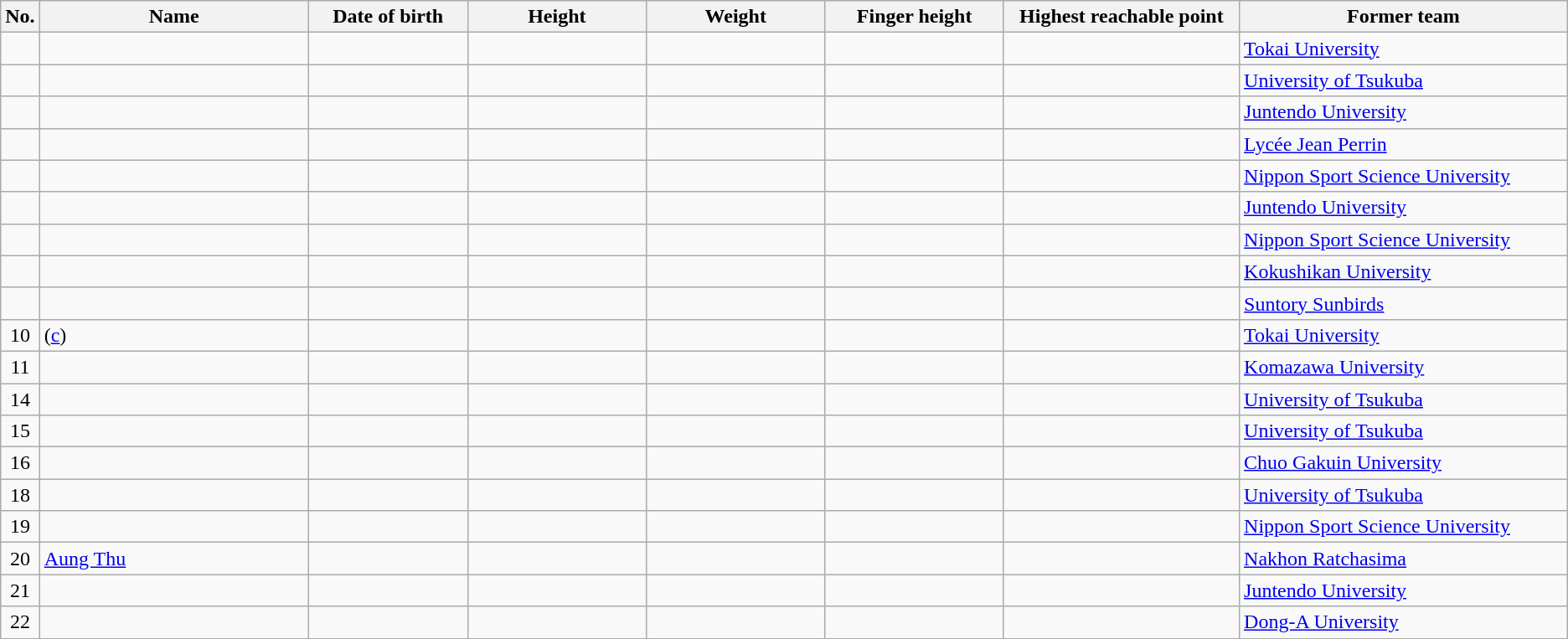<table class="wikitable sortable" style="font-size:100%; text-align:center;">
<tr>
<th>No.</th>
<th style="width:14em">Name</th>
<th style="width:8em">Date of birth</th>
<th style="width:9em">Height</th>
<th style="width:9em">Weight</th>
<th style="width:9em">Finger height</th>
<th style="width:12em">Highest reachable point</th>
<th style="width:17em">Former team</th>
</tr>
<tr>
<td></td>
<td align=left></td>
<td align=right></td>
<td></td>
<td></td>
<td></td>
<td></td>
<td align=left> <a href='#'>Tokai University</a></td>
</tr>
<tr>
<td></td>
<td align=left></td>
<td align=right></td>
<td></td>
<td></td>
<td></td>
<td></td>
<td align=left> <a href='#'>University of Tsukuba</a></td>
</tr>
<tr>
<td></td>
<td align=left></td>
<td align=right></td>
<td></td>
<td></td>
<td></td>
<td></td>
<td align=left> <a href='#'>Juntendo University</a></td>
</tr>
<tr>
<td></td>
<td align=left></td>
<td align=right></td>
<td></td>
<td></td>
<td></td>
<td></td>
<td align=left> <a href='#'>Lycée Jean Perrin</a></td>
</tr>
<tr>
<td></td>
<td align=left></td>
<td align=right></td>
<td></td>
<td></td>
<td></td>
<td></td>
<td align=left> <a href='#'>Nippon Sport Science University</a></td>
</tr>
<tr>
<td></td>
<td align=left></td>
<td align=right></td>
<td></td>
<td></td>
<td></td>
<td></td>
<td align=left> <a href='#'>Juntendo University</a></td>
</tr>
<tr>
<td></td>
<td align=left></td>
<td align=right></td>
<td></td>
<td></td>
<td></td>
<td></td>
<td align=left> <a href='#'>Nippon Sport Science University</a></td>
</tr>
<tr>
<td></td>
<td align=left></td>
<td align=right></td>
<td></td>
<td></td>
<td></td>
<td></td>
<td align=left> <a href='#'>Kokushikan University</a></td>
</tr>
<tr>
<td></td>
<td align=left></td>
<td align=right></td>
<td></td>
<td></td>
<td></td>
<td></td>
<td align=left> <a href='#'>Suntory Sunbirds</a></td>
</tr>
<tr>
<td>10</td>
<td align=left> (<a href='#'>c</a>)</td>
<td align=right></td>
<td></td>
<td></td>
<td></td>
<td></td>
<td align=left> <a href='#'>Tokai University</a></td>
</tr>
<tr>
<td>11</td>
<td align=left></td>
<td align=right></td>
<td></td>
<td></td>
<td></td>
<td></td>
<td align=left> <a href='#'>Komazawa University</a></td>
</tr>
<tr>
<td>14</td>
<td align=left></td>
<td align=right></td>
<td></td>
<td></td>
<td></td>
<td></td>
<td align=left> <a href='#'>University of Tsukuba</a></td>
</tr>
<tr>
<td>15</td>
<td align=left></td>
<td align=right></td>
<td></td>
<td></td>
<td></td>
<td></td>
<td align=left> <a href='#'>University of Tsukuba</a></td>
</tr>
<tr>
<td>16</td>
<td align=left></td>
<td align=right></td>
<td></td>
<td></td>
<td></td>
<td></td>
<td align=left> <a href='#'>Chuo Gakuin University</a></td>
</tr>
<tr>
<td>18</td>
<td align=left></td>
<td align=right></td>
<td></td>
<td></td>
<td></td>
<td></td>
<td align=left> <a href='#'>University of Tsukuba</a></td>
</tr>
<tr>
<td>19</td>
<td align=left></td>
<td align=right></td>
<td></td>
<td></td>
<td></td>
<td></td>
<td align=left> <a href='#'>Nippon Sport Science University</a></td>
</tr>
<tr>
<td>20</td>
<td align=left><a href='#'>Aung Thu</a></td>
<td align=right></td>
<td></td>
<td></td>
<td></td>
<td></td>
<td align=left> <a href='#'>Nakhon Ratchasima</a></td>
</tr>
<tr>
<td>21</td>
<td align=left></td>
<td align=right></td>
<td></td>
<td></td>
<td></td>
<td></td>
<td align=left> <a href='#'>Juntendo University</a></td>
</tr>
<tr>
<td>22</td>
<td align=left></td>
<td align=right></td>
<td></td>
<td></td>
<td></td>
<td></td>
<td align=left> <a href='#'>Dong-A University</a></td>
</tr>
</table>
